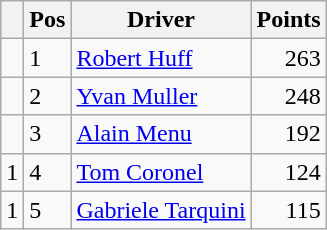<table class="wikitable" style="font-size|95%;">
<tr>
<th></th>
<th>Pos</th>
<th>Driver</th>
<th>Points</th>
</tr>
<tr>
<td align="left"></td>
<td>1</td>
<td> <a href='#'>Robert Huff</a></td>
<td align="right">263</td>
</tr>
<tr>
<td align="left"></td>
<td>2</td>
<td> <a href='#'>Yvan Muller</a></td>
<td align="right">248</td>
</tr>
<tr>
<td align="left"></td>
<td>3</td>
<td> <a href='#'>Alain Menu</a></td>
<td align="right">192</td>
</tr>
<tr>
<td align="left"> 1</td>
<td>4</td>
<td> <a href='#'>Tom Coronel</a></td>
<td align="right">124</td>
</tr>
<tr>
<td align="left"> 1</td>
<td>5</td>
<td> <a href='#'>Gabriele Tarquini</a></td>
<td align="right">115</td>
</tr>
</table>
